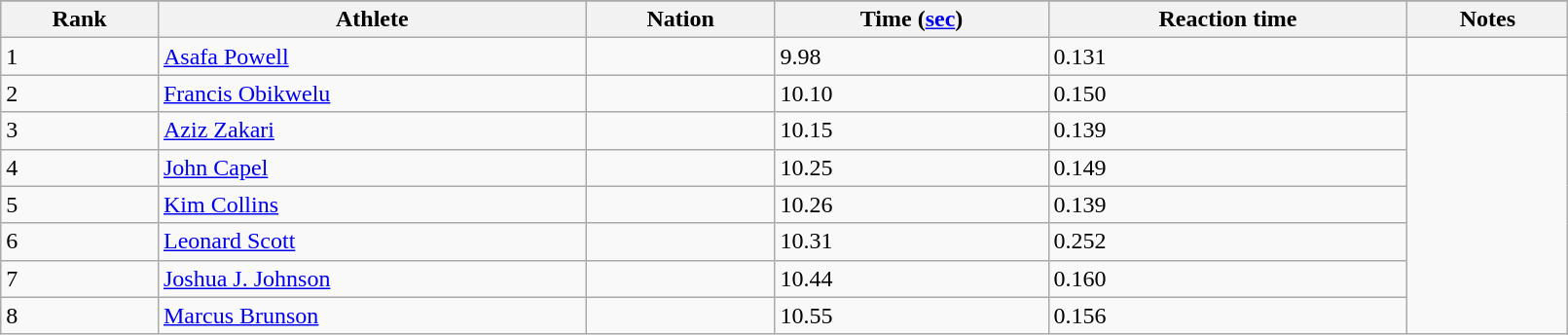<table class="wikitable" width=85%>
<tr>
</tr>
<tr>
<th>Rank</th>
<th>Athlete</th>
<th>Nation</th>
<th>Time (<a href='#'>sec</a>)</th>
<th>Reaction time</th>
<th>Notes</th>
</tr>
<tr>
<td>1</td>
<td><a href='#'>Asafa Powell</a></td>
<td></td>
<td>9.98</td>
<td>0.131</td>
<td></td>
</tr>
<tr>
<td>2</td>
<td><a href='#'>Francis Obikwelu</a></td>
<td></td>
<td>10.10</td>
<td>0.150</td>
</tr>
<tr>
<td>3</td>
<td><a href='#'>Aziz Zakari</a></td>
<td></td>
<td>10.15</td>
<td>0.139</td>
</tr>
<tr>
<td>4</td>
<td><a href='#'>John Capel</a></td>
<td></td>
<td>10.25</td>
<td>0.149</td>
</tr>
<tr>
<td>5</td>
<td><a href='#'>Kim Collins</a></td>
<td></td>
<td>10.26</td>
<td>0.139</td>
</tr>
<tr>
<td>6</td>
<td><a href='#'>Leonard Scott</a></td>
<td></td>
<td>10.31</td>
<td>0.252</td>
</tr>
<tr>
<td>7</td>
<td><a href='#'>Joshua J. Johnson</a></td>
<td></td>
<td>10.44</td>
<td>0.160</td>
</tr>
<tr>
<td>8</td>
<td><a href='#'>Marcus Brunson</a></td>
<td></td>
<td>10.55</td>
<td>0.156</td>
</tr>
</table>
